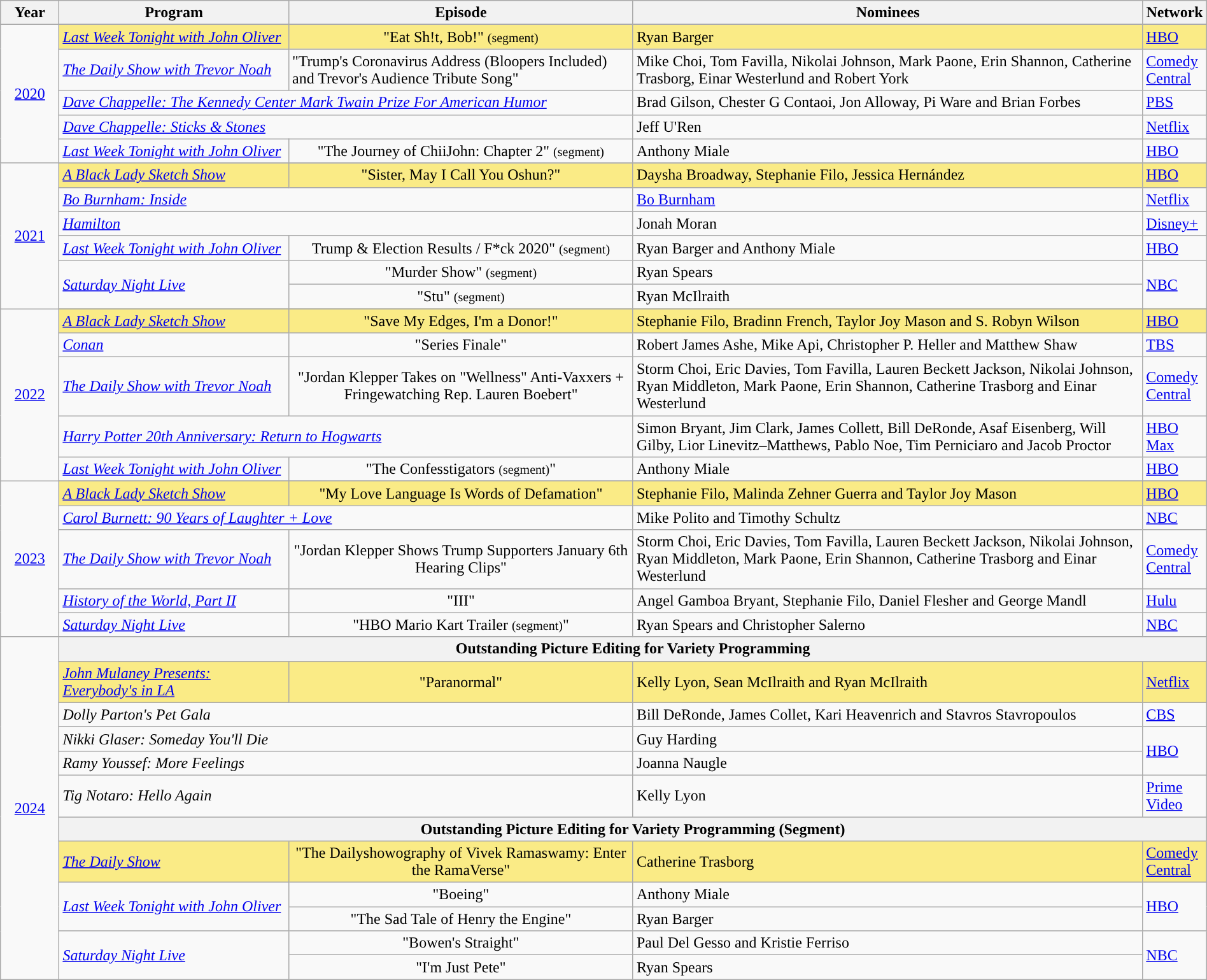<table class="wikitable" style="width:100%">
<tr style="background:#bebebe;">
<th style="width:5%;">Year</th>
<th style="width:20%;">Program</th>
<th style="width:30%;">Episode</th>
<th style="width:45%;">Nominees</th>
<th style="width:5%;">Network</th>
</tr>
<tr>
<td rowspan=6 style="text-align:center;"><a href='#'>2020</a><br></td>
</tr>
<tr style="background:#FAEB86;">
<td><em><a href='#'>Last Week Tonight with John Oliver</a></em></td>
<td align=center>"Eat Sh!t, Bob!" <small>(segment)</small></td>
<td>Ryan Barger</td>
<td><a href='#'>HBO</a></td>
</tr>
<tr>
<td><em><a href='#'>The Daily Show with Trevor Noah</a></em></td>
<td>"Trump's Coronavirus Address (Bloopers Included) and Trevor's Audience Tribute Song"</td>
<td>Mike Choi, Tom Favilla, Nikolai Johnson, Mark Paone, Erin Shannon, Catherine Trasborg, Einar Westerlund and Robert York</td>
<td><a href='#'>Comedy Central</a></td>
</tr>
<tr>
<td colspan=2><em><a href='#'>Dave Chappelle: The Kennedy Center Mark Twain Prize For American Humor</a></em></td>
<td>Brad Gilson, Chester G Contaoi, Jon Alloway, Pi Ware and Brian Forbes</td>
<td><a href='#'>PBS</a></td>
</tr>
<tr>
<td colspan=2><em><a href='#'>Dave Chappelle: Sticks & Stones</a></em></td>
<td>Jeff U'Ren</td>
<td><a href='#'>Netflix</a></td>
</tr>
<tr>
<td><em><a href='#'>Last Week Tonight with John Oliver</a></em></td>
<td align=center>"The Journey of ChiiJohn: Chapter 2" <small>(segment)</small></td>
<td>Anthony Miale</td>
<td><a href='#'>HBO</a></td>
</tr>
<tr>
<td rowspan=7 style="text-align:center;"><a href='#'>2021</a><br></td>
</tr>
<tr style="background:#FAEB86;">
<td><em><a href='#'>A Black Lady Sketch Show</a></em></td>
<td align=center>"Sister, May I Call You Oshun?"</td>
<td>Daysha Broadway, Stephanie Filo, Jessica Hernández</td>
<td><a href='#'>HBO</a></td>
</tr>
<tr>
<td colspan="2"><em><a href='#'>Bo Burnham: Inside</a></em></td>
<td><a href='#'>Bo Burnham</a></td>
<td><a href='#'>Netflix</a></td>
</tr>
<tr>
<td colspan=2><em><a href='#'>Hamilton</a></em></td>
<td>Jonah Moran</td>
<td><a href='#'>Disney+</a></td>
</tr>
<tr>
<td><em><a href='#'>Last Week Tonight with John Oliver</a></em></td>
<td align=center>Trump & Election Results / F*ck 2020" <small>(segment)</small></td>
<td>Ryan Barger and Anthony Miale</td>
<td><a href='#'>HBO</a></td>
</tr>
<tr>
<td rowspan="2"><em><a href='#'>Saturday Night Live</a></em></td>
<td align=center>"Murder Show" <small>(segment)</small></td>
<td>Ryan Spears</td>
<td rowspan="2"><a href='#'>NBC</a></td>
</tr>
<tr>
<td align=center>"Stu" <small>(segment)</small></td>
<td>Ryan McIlraith</td>
</tr>
<tr>
<td rowspan=6 style="text-align:center;"><a href='#'>2022</a><br></td>
</tr>
<tr style="background:#FAEB86;">
<td><em><a href='#'>A Black Lady Sketch Show</a></em></td>
<td align=center>"Save My Edges, I'm a Donor!"</td>
<td>Stephanie Filo, Bradinn French, Taylor Joy Mason and S. Robyn Wilson</td>
<td><a href='#'>HBO</a></td>
</tr>
<tr>
<td><em><a href='#'>Conan</a></em></td>
<td align=center>"Series Finale"</td>
<td>Robert James Ashe, Mike Api, Christopher P. Heller and Matthew Shaw</td>
<td><a href='#'>TBS</a></td>
</tr>
<tr>
<td><em><a href='#'>The Daily Show with Trevor Noah</a></em></td>
<td align=center>"Jordan Klepper Takes on "Wellness" Anti-Vaxxers + Fringewatching Rep. Lauren Boebert"</td>
<td>Storm Choi, Eric Davies, Tom Favilla, Lauren Beckett Jackson, Nikolai Johnson, Ryan Middleton, Mark Paone, Erin Shannon, Catherine Trasborg and Einar Westerlund</td>
<td><a href='#'>Comedy Central</a></td>
</tr>
<tr>
<td colspan="2"><em><a href='#'>Harry Potter 20th Anniversary: Return to Hogwarts</a></em></td>
<td>Simon Bryant, Jim Clark, James Collett, Bill DeRonde, Asaf Eisenberg, Will Gilby, Lior Linevitz–Matthews, Pablo Noe, Tim Perniciaro and Jacob Proctor</td>
<td><a href='#'>HBO Max</a></td>
</tr>
<tr>
<td><em><a href='#'>Last Week Tonight with John Oliver</a></em></td>
<td align=center>"The Confesstigators <small>(segment)</small>"</td>
<td>Anthony Miale</td>
<td><a href='#'>HBO</a></td>
</tr>
<tr>
<td rowspan=6 style="text-align:center;"><a href='#'>2023</a><br></td>
</tr>
<tr style="background:#FAEB86;">
<td><em><a href='#'>A Black Lady Sketch Show</a></em></td>
<td align=center>"My Love Language Is Words of Defamation"</td>
<td>Stephanie Filo, Malinda Zehner Guerra and Taylor Joy Mason</td>
<td><a href='#'>HBO</a></td>
</tr>
<tr>
<td colspan="2"><em><a href='#'>Carol Burnett: 90 Years of Laughter + Love</a></em></td>
<td>Mike Polito and Timothy Schultz</td>
<td><a href='#'>NBC</a></td>
</tr>
<tr>
<td><em><a href='#'>The Daily Show with Trevor Noah</a></em></td>
<td align=center>"Jordan Klepper Shows Trump Supporters January 6th Hearing Clips"</td>
<td>Storm Choi, Eric Davies, Tom Favilla, Lauren Beckett Jackson, Nikolai Johnson, Ryan Middleton, Mark Paone, Erin Shannon, Catherine Trasborg and Einar Westerlund</td>
<td><a href='#'>Comedy Central</a></td>
</tr>
<tr>
<td><em><a href='#'>History of the World, Part II</a></em></td>
<td align=center>"III"</td>
<td>Angel Gamboa Bryant, Stephanie Filo, Daniel Flesher and George Mandl</td>
<td><a href='#'>Hulu</a></td>
</tr>
<tr>
<td><em><a href='#'>Saturday Night Live</a></em></td>
<td align=center>"HBO Mario Kart Trailer <small>(segment)</small>"</td>
<td>Ryan Spears and Christopher Salerno</td>
<td><a href='#'>NBC</a></td>
</tr>
<tr>
<td rowspan=12 style="text-align:center;"><a href='#'>2024</a></td>
<th colspan="6">Outstanding Picture Editing for Variety Programming</th>
</tr>
<tr style="background:#FAEB86;">
<td><em><a href='#'>John Mulaney Presents: Everybody's in LA</a></em></td>
<td align=center>"Paranormal"</td>
<td>Kelly Lyon, Sean McIlraith and Ryan McIlraith</td>
<td><a href='#'>Netflix</a></td>
</tr>
<tr>
<td colspan="2"><em>Dolly Parton's Pet Gala</em></td>
<td>Bill DeRonde, James Collet, Kari Heavenrich and Stavros Stavropoulos</td>
<td><a href='#'>CBS</a></td>
</tr>
<tr>
<td colspan="2"><em>Nikki Glaser: Someday You'll Die</em></td>
<td>Guy Harding</td>
<td rowspan="2"><a href='#'>HBO</a></td>
</tr>
<tr>
<td colspan="2"><em>Ramy Youssef: More Feelings</em></td>
<td>Joanna Naugle</td>
</tr>
<tr>
<td colspan="2"><em>Tig Notaro: Hello Again</em></td>
<td>Kelly Lyon</td>
<td><a href='#'>Prime Video</a></td>
</tr>
<tr>
<th colspan="6">Outstanding Picture Editing for Variety Programming (Segment)</th>
</tr>
<tr style="background:#FAEB86;">
<td><em><a href='#'>The Daily Show</a></em></td>
<td align=center>"The Dailyshowography of Vivek Ramaswamy: Enter the RamaVerse"</td>
<td>Catherine Trasborg</td>
<td><a href='#'>Comedy Central</a></td>
</tr>
<tr>
<td rowspan="2"><em><a href='#'>Last Week Tonight with John Oliver</a></em></td>
<td align=center>"Boeing"</td>
<td>Anthony Miale</td>
<td rowspan="2"><a href='#'>HBO</a></td>
</tr>
<tr>
<td align=center>"The Sad Tale of Henry the Engine"</td>
<td>Ryan Barger</td>
</tr>
<tr>
<td rowspan="2"><em><a href='#'>Saturday Night Live</a></em></td>
<td align=center>"Bowen's Straight"</td>
<td>Paul Del Gesso and Kristie Ferriso</td>
<td rowspan="2"><a href='#'>NBC</a></td>
</tr>
<tr>
<td align=center>"I'm Just Pete"</td>
<td>Ryan Spears</td>
</tr>
</table>
